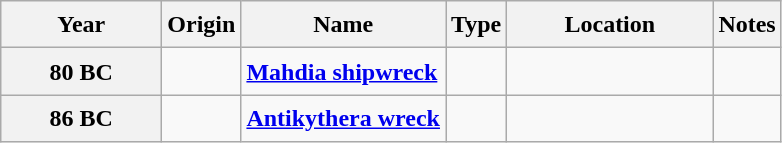<table class="wikitable" style="font-size:1.00em; line-height:1.5em;">
<tr>
<th width="100">Year</th>
<th>Origin</th>
<th>Name</th>
<th>Type</th>
<th width="130">Location</th>
<th>Notes</th>
</tr>
<tr>
<th>80 BC</th>
<td></td>
<td><strong><a href='#'>Mahdia shipwreck</a></strong></td>
<td></td>
<td></td>
<td></td>
</tr>
<tr>
<th>86 BC</th>
<td></td>
<td><a href='#'><strong>Antikythera wreck</strong></a></td>
<td></td>
<td></td>
<td></td>
</tr>
</table>
